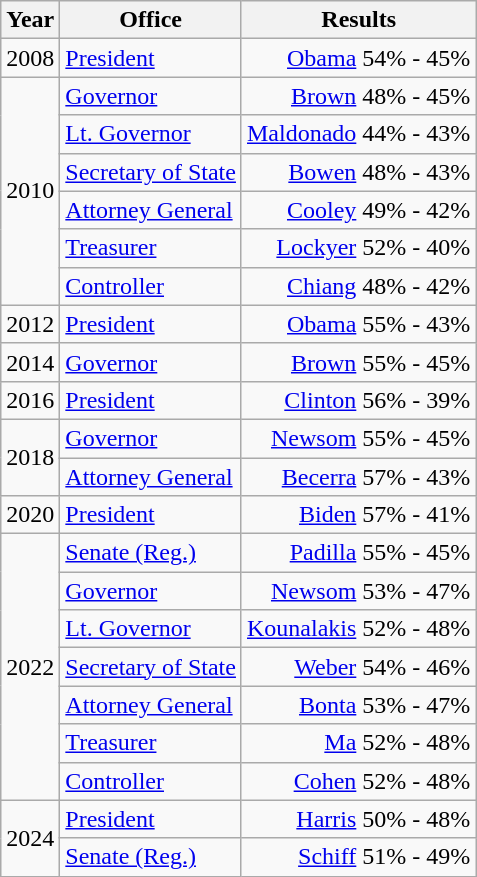<table class=wikitable>
<tr>
<th>Year</th>
<th>Office</th>
<th>Results</th>
</tr>
<tr>
<td>2008</td>
<td><a href='#'>President</a></td>
<td align="right" ><a href='#'>Obama</a> 54% - 45%</td>
</tr>
<tr>
<td rowspan=6>2010</td>
<td><a href='#'>Governor</a></td>
<td align="right" ><a href='#'>Brown</a> 48% - 45%</td>
</tr>
<tr>
<td><a href='#'>Lt. Governor</a></td>
<td align="right" ><a href='#'>Maldonado</a> 44% - 43%</td>
</tr>
<tr>
<td><a href='#'>Secretary of State</a></td>
<td align="right" ><a href='#'>Bowen</a> 48% - 43%</td>
</tr>
<tr>
<td><a href='#'>Attorney General</a></td>
<td align="right" ><a href='#'>Cooley</a> 49% - 42%</td>
</tr>
<tr>
<td><a href='#'>Treasurer</a></td>
<td align="right" ><a href='#'>Lockyer</a> 52% - 40%</td>
</tr>
<tr>
<td><a href='#'>Controller</a></td>
<td align="right" ><a href='#'>Chiang</a> 48% - 42%</td>
</tr>
<tr>
<td>2012</td>
<td><a href='#'>President</a></td>
<td align="right" ><a href='#'>Obama</a> 55% - 43%</td>
</tr>
<tr>
<td>2014</td>
<td><a href='#'>Governor</a></td>
<td align="right" ><a href='#'>Brown</a> 55% - 45%</td>
</tr>
<tr>
<td>2016</td>
<td><a href='#'>President</a></td>
<td align="right" ><a href='#'>Clinton</a> 56% - 39%</td>
</tr>
<tr>
<td rowspan=2>2018</td>
<td><a href='#'>Governor</a></td>
<td align="right" ><a href='#'>Newsom</a> 55% - 45%</td>
</tr>
<tr>
<td><a href='#'>Attorney General</a></td>
<td align="right" ><a href='#'>Becerra</a> 57% - 43%</td>
</tr>
<tr>
<td>2020</td>
<td><a href='#'>President</a></td>
<td align="right" ><a href='#'>Biden</a> 57% - 41%</td>
</tr>
<tr>
<td rowspan=7>2022</td>
<td><a href='#'>Senate (Reg.)</a></td>
<td align="right" ><a href='#'>Padilla</a> 55% - 45%</td>
</tr>
<tr>
<td><a href='#'>Governor</a></td>
<td align="right" ><a href='#'>Newsom</a> 53% - 47%</td>
</tr>
<tr>
<td><a href='#'>Lt. Governor</a></td>
<td align="right" ><a href='#'>Kounalakis</a> 52% - 48%</td>
</tr>
<tr>
<td><a href='#'>Secretary of State</a></td>
<td align="right" ><a href='#'>Weber</a> 54% - 46%</td>
</tr>
<tr>
<td><a href='#'>Attorney General</a></td>
<td align="right" ><a href='#'>Bonta</a> 53% - 47%</td>
</tr>
<tr>
<td><a href='#'>Treasurer</a></td>
<td align="right" ><a href='#'>Ma</a> 52% - 48%</td>
</tr>
<tr>
<td><a href='#'>Controller</a></td>
<td align="right" ><a href='#'>Cohen</a> 52% - 48%</td>
</tr>
<tr>
<td rowspan=2>2024</td>
<td><a href='#'>President</a></td>
<td align="right" ><a href='#'>Harris</a> 50% - 48%</td>
</tr>
<tr>
<td><a href='#'>Senate (Reg.)</a></td>
<td align="right" ><a href='#'>Schiff</a> 51% - 49%</td>
</tr>
</table>
